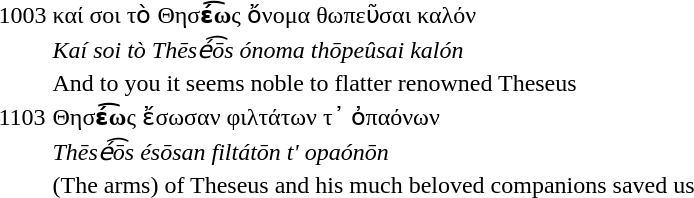<table class="unicode">
<tr>
<td>1003</td>
<td>καί σοι τὸ Θησ<strong>έ͡ω</strong>ς ὄνομα θωπεῦσαι καλόν</td>
</tr>
<tr>
<td></td>
<td><em>Kaí soi tò Thēsé&#865;ōs ónoma thōpeûsai kalón</em></td>
</tr>
<tr>
<td></td>
<td>And to you it seems noble to flatter renowned Theseus</td>
</tr>
<tr>
<td>1103</td>
<td>Θησ<strong>έ͡ω</strong>ς ἔσωσαν φιλτάτων τ᾽ ὀπαόνων</td>
</tr>
<tr>
<td></td>
<td><em>Thēsé&#865;ōs ésōsan filtátōn t' opaónōn</em></td>
</tr>
<tr>
<td></td>
<td>(The arms) of Theseus and his much beloved companions saved us</td>
</tr>
</table>
